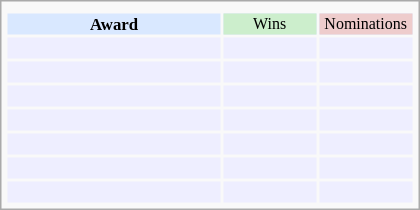<table class="infobox" style="width: 25em; text-align: left; font-size: 70%; vertical-align: middle;">
<tr>
<td colspan="3" style="text-align:center;"></td>
</tr>
<tr bgcolor=#D9E8FF style="text-align:center;">
<th style="vertical-align: middle;">Award</th>
<td style="background:#cceecc; font-size:8pt;" width="60px">Wins</td>
<td style="background:#eecccc; font-size:8pt;" width="60px">Nominations</td>
</tr>
<tr bgcolor=#eeeeff>
<td align="center"><br></td>
<td></td>
<td></td>
</tr>
<tr bgcolor=#eeeeff>
<td align="center"><br></td>
<td></td>
<td></td>
</tr>
<tr bgcolor=#eeeeff>
<td align="center"><br></td>
<td></td>
<td></td>
</tr>
<tr bgcolor=#eeeeff>
<td align="center"><br></td>
<td></td>
<td></td>
</tr>
<tr bgcolor=#eeeeff>
<td align="center"><br></td>
<td></td>
<td></td>
</tr>
<tr bgcolor=#eeeeff>
<td align="center"><br></td>
<td></td>
<td></td>
</tr>
<tr bgcolor=#eeeeff>
<td align="center"><br></td>
<td></td>
<td></td>
</tr>
</table>
